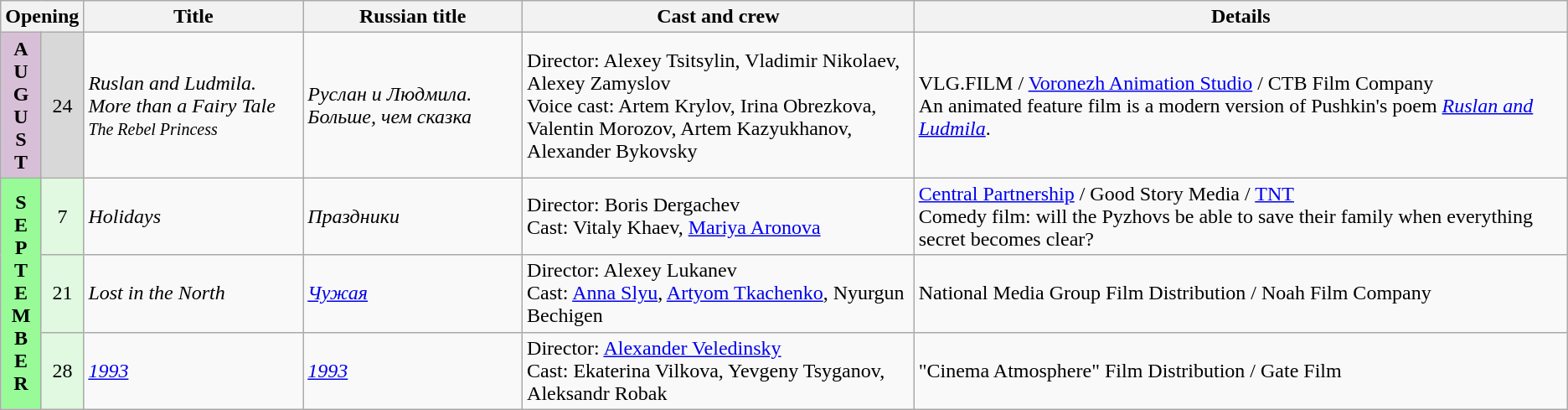<table class="wikitable">
<tr>
<th colspan="2">Opening</th>
<th style="width:14%;">Title</th>
<th style="width:14%;">Russian title</th>
<th style="width:25%;">Cast and crew</th>
<th>Details</th>
</tr>
<tr>
<th rowspan="1" align="center" style="background:thistle; textcolor:#000;">A<br>U<br>G<br>U<br>S<br>T</th>
<td align="center" style="background:#d8d8d8;">24</td>
<td><em>Ruslan and Ludmila. More than a Fairy Tale</em> <br> <small><em>The Rebel Princess</em></small></td>
<td><em>Руслан и Людмила. Больше, чем сказка</em></td>
<td>Director: Alexey Tsitsylin, Vladimir Nikolaev, Alexey Zamyslov <br> Voice cast: Artem Krylov, Irina Obrezkova, Valentin Morozov, Artem Kazyukhanov, Alexander Bykovsky</td>
<td>VLG.FILM / <a href='#'>Voronezh Animation Studio</a> / CTB Film Company <br> An animated feature film is a modern version of Pushkin's poem <em><a href='#'>Ruslan and Ludmila</a></em>.</td>
</tr>
<tr>
<th rowspan="3" align="center" style="background:#98fb98; textcolor:#000;">S<br>E<br>P<br>T<br>E<br>M<br>B<br>E<br>R</th>
<td align="center" style="background:#e0f9e0;">7</td>
<td><em>Holidays</em></td>
<td><em>Праздники</em></td>
<td>Director: Boris Dergachev <br> Cast: Vitaly Khaev, <a href='#'>Mariya Aronova</a></td>
<td><a href='#'>Central Partnership</a> / Good Story Media / <a href='#'>TNT</a> <br> Comedy film: will the Pyzhovs be able to save their family when everything secret becomes clear?</td>
</tr>
<tr>
<td align="center" style="background:#e0f9e0;">21</td>
<td><em>Lost in the North</em></td>
<td><em><a href='#'>Чужая</a></em></td>
<td>Director: Alexey Lukanev <br> Cast: <a href='#'>Anna Slyu</a>, <a href='#'>Artyom Tkachenko</a>, Nyurgun Bechigen</td>
<td>National Media Group Film Distribution / Noah Film Company</td>
</tr>
<tr>
<td align="center" style="background:#e0f9e0;">28</td>
<td><em><a href='#'>1993</a></em></td>
<td><em><a href='#'>1993</a></em></td>
<td>Director: <a href='#'>Alexander Veledinsky</a> <br> Cast: Ekaterina Vilkova, Yevgeny Tsyganov, Aleksandr Robak</td>
<td>"Cinema Atmosphere" Film Distribution / Gate Film</td>
</tr>
</table>
